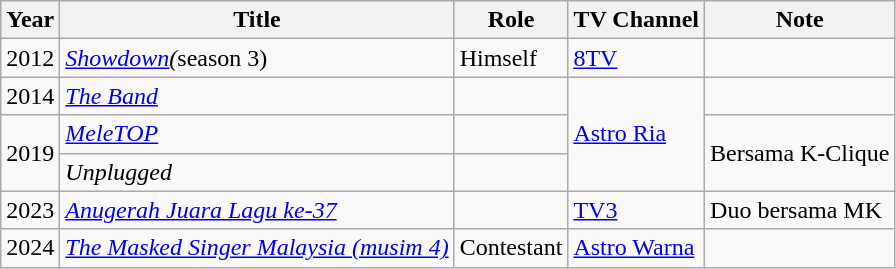<table class="wikitable">
<tr>
<th>Year</th>
<th>Title</th>
<th>Role</th>
<th>TV Channel</th>
<th>Note</th>
</tr>
<tr>
<td>2012</td>
<td><em><a href='#'>Showdown</a>(</em>season 3)</td>
<td>Himself</td>
<td><a href='#'>8TV</a></td>
<td></td>
</tr>
<tr>
<td>2014</td>
<td><em><a href='#'>The Band</a></em></td>
<td></td>
<td rowspan="3"><a href='#'>Astro Ria</a></td>
<td></td>
</tr>
<tr>
<td rowspan="2">2019</td>
<td><em><a href='#'>MeleTOP</a></em></td>
<td></td>
<td rowspan="2">Bersama K-Clique</td>
</tr>
<tr>
<td><em>Unplugged</em></td>
<td></td>
</tr>
<tr>
<td>2023</td>
<td><em><a href='#'>Anugerah Juara Lagu ke-37</a></em></td>
<td></td>
<td><a href='#'>TV3</a></td>
<td>Duo bersama MK</td>
</tr>
<tr>
<td>2024</td>
<td><em><a href='#'>The Masked Singer Malaysia (musim 4)</a></em></td>
<td>Contestant</td>
<td><a href='#'>Astro Warna</a></td>
<td></td>
</tr>
</table>
